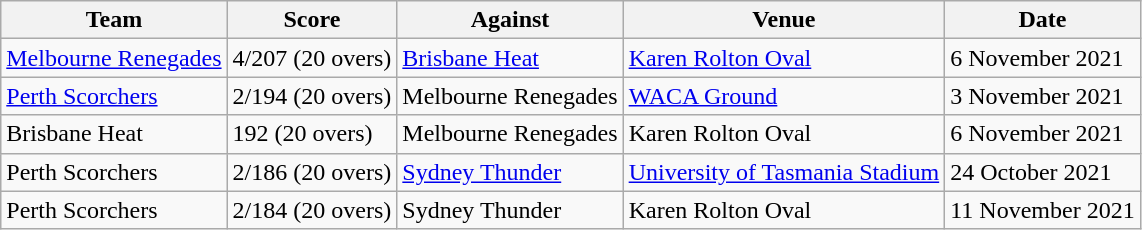<table class="wikitable" style="text-align:left">
<tr>
<th>Team</th>
<th>Score</th>
<th>Against</th>
<th>Venue</th>
<th>Date</th>
</tr>
<tr>
<td><a href='#'>Melbourne Renegades</a></td>
<td>4/207 (20 overs)</td>
<td><a href='#'>Brisbane Heat</a></td>
<td><a href='#'>Karen Rolton Oval</a></td>
<td>6 November 2021</td>
</tr>
<tr>
<td><a href='#'>Perth Scorchers</a></td>
<td>2/194 (20 overs)</td>
<td>Melbourne Renegades</td>
<td><a href='#'>WACA Ground</a></td>
<td>3 November 2021</td>
</tr>
<tr>
<td>Brisbane Heat</td>
<td>192 (20 overs)</td>
<td>Melbourne Renegades</td>
<td>Karen Rolton Oval</td>
<td>6 November 2021</td>
</tr>
<tr>
<td>Perth Scorchers</td>
<td>2/186 (20 overs)</td>
<td><a href='#'>Sydney Thunder</a></td>
<td><a href='#'>University of Tasmania Stadium</a></td>
<td>24 October 2021</td>
</tr>
<tr>
<td>Perth Scorchers</td>
<td>2/184 (20 overs)</td>
<td>Sydney Thunder</td>
<td>Karen Rolton Oval</td>
<td>11 November 2021</td>
</tr>
</table>
